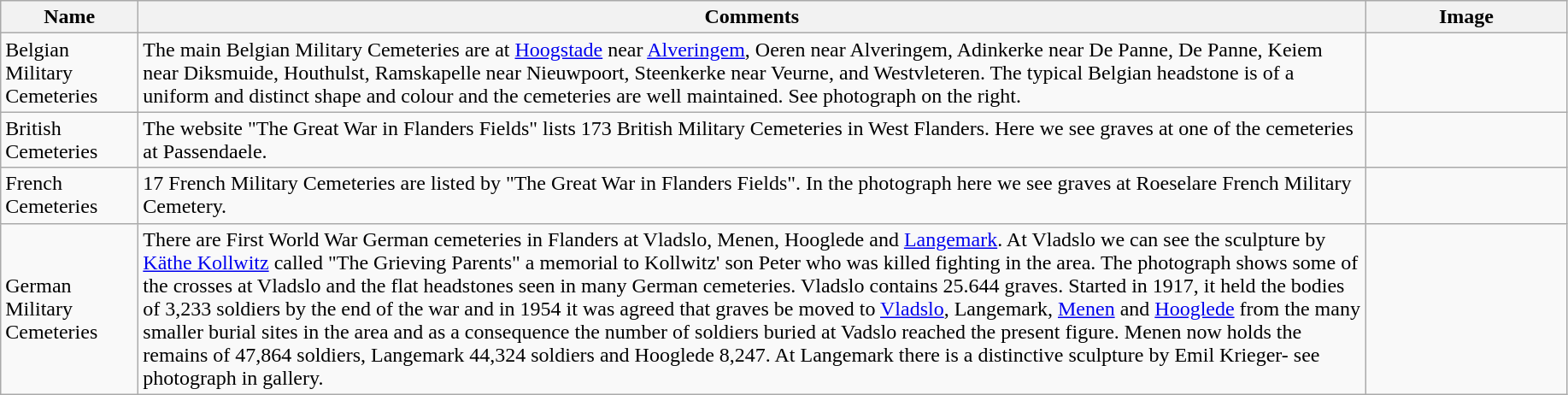<table class="wikitable sortable">
<tr>
<th scope="col" style="width:100px;">Name</th>
<th scope="col" style="width:950px;">Comments</th>
<th scope="col" style="width:150px;">Image</th>
</tr>
<tr>
<td>Belgian Military Cemeteries</td>
<td>The main Belgian Military Cemeteries are at <a href='#'>Hoogstade</a> near <a href='#'>Alveringem</a>, Oeren near Alveringem, Adinkerke near De Panne, De Panne, Keiem near Diksmuide, Houthulst, Ramskapelle near Nieuwpoort, Steenkerke near Veurne, and Westvleteren. The typical Belgian headstone is of a uniform and distinct shape and colour and the cemeteries are well maintained. See photograph on the right.</td>
<td></td>
</tr>
<tr>
<td>British Cemeteries</td>
<td>The website "The Great War in Flanders Fields" lists 173 British Military Cemeteries in West Flanders. Here we see graves at one of the cemeteries at Passendaele.</td>
<td></td>
</tr>
<tr>
<td>French Cemeteries</td>
<td>17 French Military Cemeteries are listed by "The Great War in Flanders Fields". In the photograph here we see graves at Roeselare French Military Cemetery.</td>
<td></td>
</tr>
<tr>
<td>German Military Cemeteries</td>
<td>There are First World War German cemeteries in Flanders at Vladslo, Menen, Hooglede and <a href='#'>Langemark</a>. At Vladslo we can see the sculpture by <a href='#'>Käthe Kollwitz</a> called "The Grieving Parents" a memorial to Kollwitz' son Peter who was killed fighting in the area. The photograph shows some of the crosses at Vladslo and the flat headstones seen in many German cemeteries. Vladslo contains 25.644 graves. Started in 1917, it held the bodies of 3,233 soldiers by the end of the war and in 1954 it was agreed that graves be moved to <a href='#'>Vladslo</a>, Langemark, <a href='#'>Menen</a> and <a href='#'>Hooglede</a> from the many smaller burial sites in the area and as a consequence the number of soldiers buried at Vadslo reached the present figure. Menen now holds the remains of 47,864 soldiers, Langemark 44,324 soldiers and Hooglede 8,247. At Langemark there is a distinctive sculpture by Emil Krieger- see photograph in gallery.</td>
<td></td>
</tr>
</table>
